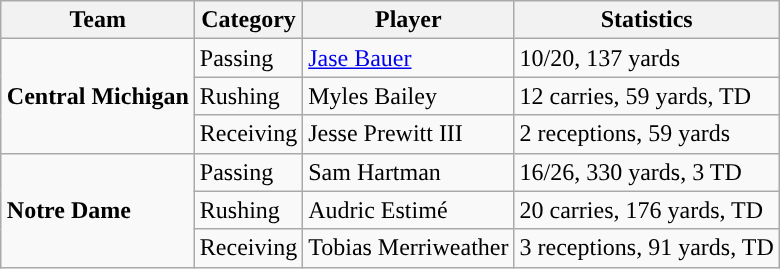<table class="wikitable" style="float: right;">
<tr>
<th>Team</th>
<th>Category</th>
<th>Player</th>
<th>Statistics</th>
</tr>
<tr>
<td rowspan=3><strong>Central Michigan</strong></td>
<td>Passing</td>
<td><a href='#'>Jase Bauer</a></td>
<td>10/20, 137 yards</td>
</tr>
<tr>
<td>Rushing</td>
<td>Myles Bailey</td>
<td>12 carries, 59 yards, TD</td>
</tr>
<tr>
<td>Receiving</td>
<td>Jesse Prewitt III</td>
<td>2 receptions, 59 yards</td>
</tr>
<tr>
<td rowspan=3><strong>Notre Dame</strong></td>
<td>Passing</td>
<td>Sam Hartman</td>
<td>16/26, 330 yards, 3 TD</td>
</tr>
<tr>
<td>Rushing</td>
<td>Audric Estimé</td>
<td>20 carries, 176 yards, TD</td>
</tr>
<tr>
<td>Receiving</td>
<td>Tobias Merriweather</td>
<td>3 receptions, 91 yards, TD</td>
</tr>
</table>
